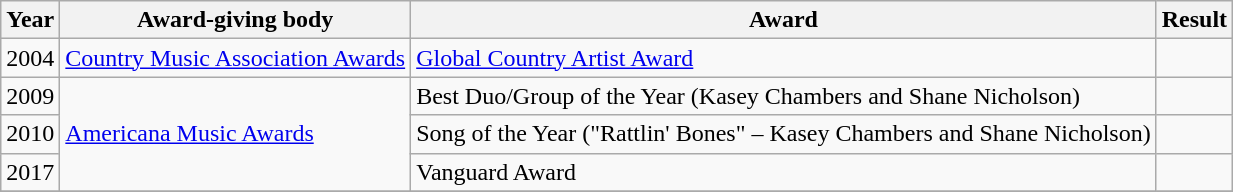<table class="wikitable">
<tr>
<th>Year</th>
<th>Award-giving body</th>
<th>Award</th>
<th>Result</th>
</tr>
<tr>
<td>2004</td>
<td><a href='#'>Country Music Association Awards</a></td>
<td><a href='#'>Global Country Artist Award</a></td>
<td></td>
</tr>
<tr>
<td>2009</td>
<td rowspan="3"><a href='#'>Americana Music Awards</a></td>
<td>Best Duo/Group of the Year (Kasey Chambers and Shane Nicholson)</td>
<td></td>
</tr>
<tr>
<td>2010</td>
<td>Song of the Year ("Rattlin' Bones" – Kasey Chambers and Shane Nicholson)</td>
<td></td>
</tr>
<tr>
<td>2017</td>
<td>Vanguard Award</td>
<td></td>
</tr>
<tr>
</tr>
</table>
